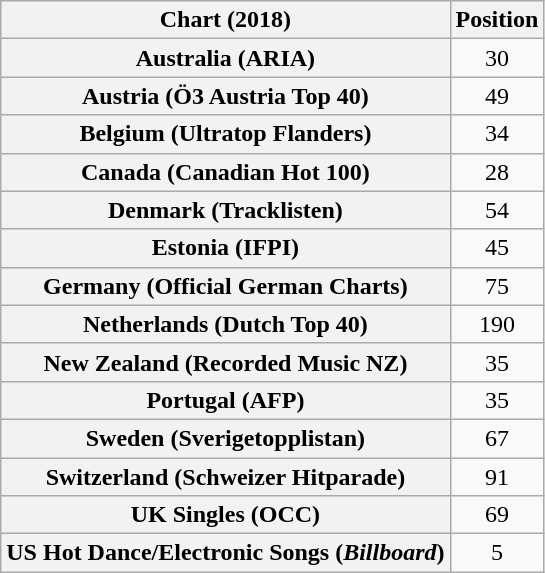<table class="wikitable plainrowheaders sortable" style="text-align:center">
<tr>
<th scope="col">Chart (2018)</th>
<th scope="col">Position</th>
</tr>
<tr>
<th scope="row">Australia (ARIA)</th>
<td>30</td>
</tr>
<tr>
<th scope="row">Austria (Ö3 Austria Top 40)</th>
<td>49</td>
</tr>
<tr>
<th scope="row">Belgium (Ultratop Flanders)</th>
<td>34</td>
</tr>
<tr>
<th scope="row">Canada (Canadian Hot 100)</th>
<td>28</td>
</tr>
<tr>
<th scope="row">Denmark (Tracklisten)</th>
<td>54</td>
</tr>
<tr>
<th scope="row">Estonia (IFPI)</th>
<td>45</td>
</tr>
<tr>
<th scope="row">Germany (Official German Charts)</th>
<td>75</td>
</tr>
<tr>
<th scope="row">Netherlands (Dutch Top 40)</th>
<td>190</td>
</tr>
<tr>
<th scope="row">New Zealand (Recorded Music NZ)</th>
<td>35</td>
</tr>
<tr>
<th scope="row">Portugal (AFP)</th>
<td>35</td>
</tr>
<tr>
<th scope="row">Sweden (Sverigetopplistan)</th>
<td>67</td>
</tr>
<tr>
<th scope="row">Switzerland (Schweizer Hitparade)</th>
<td>91</td>
</tr>
<tr>
<th scope="row">UK Singles (OCC)</th>
<td>69</td>
</tr>
<tr>
<th scope="row">US Hot Dance/Electronic Songs (<em>Billboard</em>)</th>
<td>5</td>
</tr>
</table>
